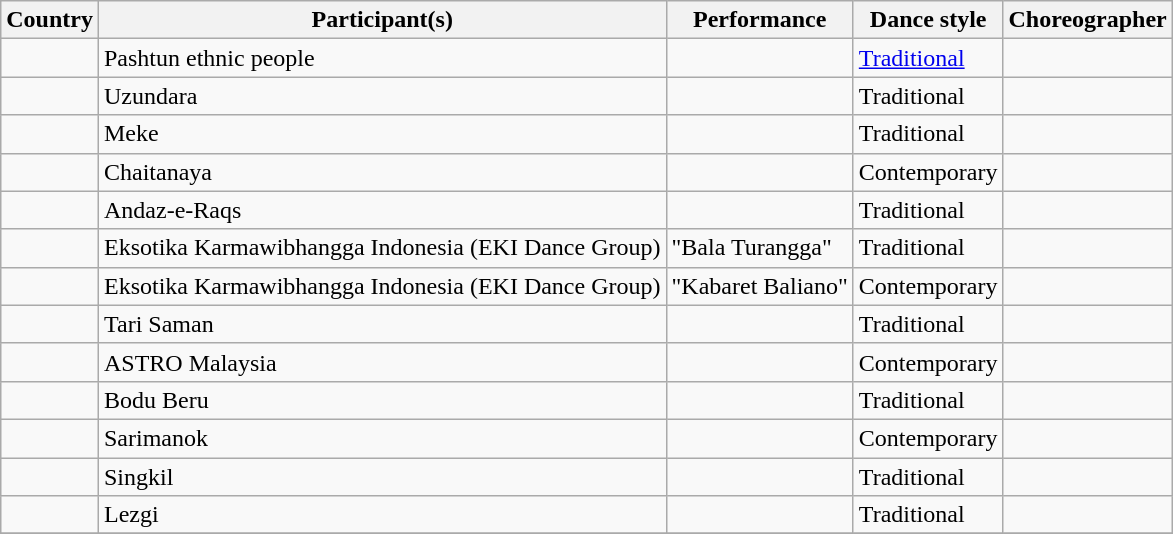<table class="sortable wikitable">
<tr>
<th>Country</th>
<th>Participant(s)</th>
<th>Performance</th>
<th>Dance style</th>
<th>Choreographer</th>
</tr>
<tr>
<td></td>
<td>Pashtun ethnic people</td>
<td></td>
<td><a href='#'>Traditional</a></td>
<td></td>
</tr>
<tr>
<td></td>
<td>Uzundara</td>
<td></td>
<td>Traditional</td>
<td></td>
</tr>
<tr>
<td></td>
<td>Meke</td>
<td></td>
<td>Traditional</td>
<td></td>
</tr>
<tr>
<td></td>
<td>Chaitanaya</td>
<td></td>
<td>Contemporary</td>
<td></td>
</tr>
<tr>
<td></td>
<td>Andaz-e-Raqs</td>
<td></td>
<td>Traditional</td>
<td></td>
</tr>
<tr>
<td></td>
<td>Eksotika Karmawibhangga Indonesia (EKI Dance Group)</td>
<td>"Bala Turangga"</td>
<td>Traditional</td>
<td></td>
</tr>
<tr>
<td></td>
<td>Eksotika Karmawibhangga Indonesia (EKI Dance Group)</td>
<td>"Kabaret Baliano"</td>
<td>Contemporary</td>
<td></td>
</tr>
<tr>
<td></td>
<td>Tari Saman</td>
<td></td>
<td>Traditional</td>
<td></td>
</tr>
<tr>
<td></td>
<td>ASTRO Malaysia</td>
<td></td>
<td>Contemporary</td>
<td></td>
</tr>
<tr>
<td></td>
<td>Bodu Beru</td>
<td></td>
<td>Traditional</td>
<td></td>
</tr>
<tr>
<td></td>
<td>Sarimanok</td>
<td></td>
<td>Contemporary</td>
<td></td>
</tr>
<tr>
<td></td>
<td>Singkil</td>
<td></td>
<td>Traditional</td>
<td></td>
</tr>
<tr>
<td></td>
<td>Lezgi</td>
<td></td>
<td>Traditional</td>
<td></td>
</tr>
<tr>
</tr>
</table>
